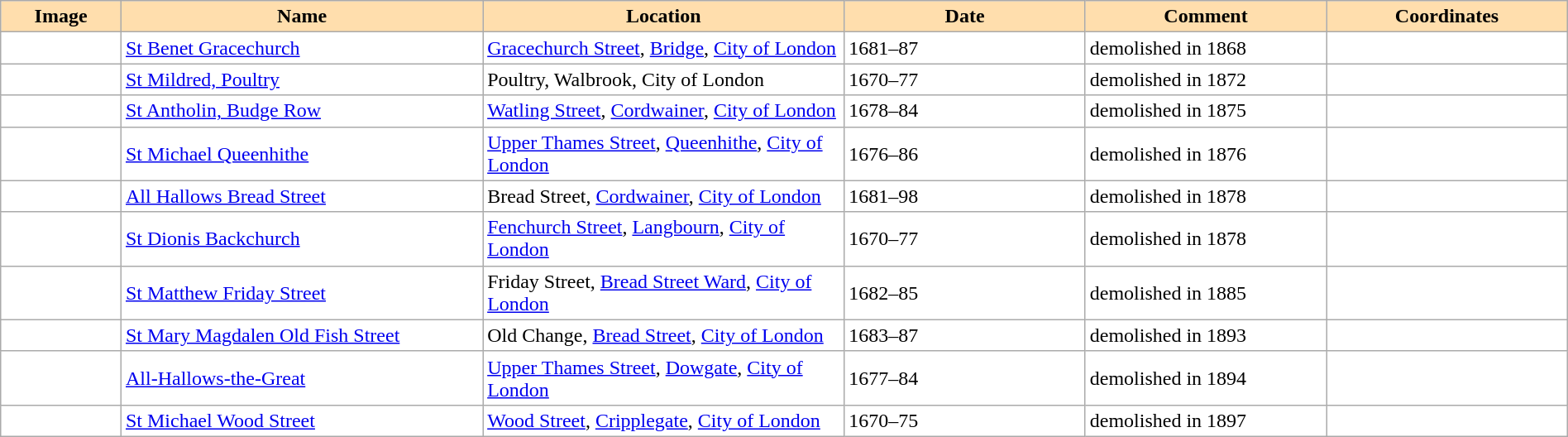<table class="wikitable sortable" style="width:100%; background:#fff;">
<tr>
<th width="5%" align="left" style="background:#ffdead;" class="unsortable">Image</th>
<th width="15%" align="left" style="background:#ffdead;">Name</th>
<th width="15%" align="left" style="background:#ffdead;">Location</th>
<th width="10%" align="left" style="background:#ffdead;">Date</th>
<th width="10%" align="left" style="background:#ffdead;">Comment</th>
<th width="10%" align="left" style="background:#ffdead;">Coordinates</th>
</tr>
<tr>
<td></td>
<td><a href='#'>St Benet Gracechurch</a></td>
<td><a href='#'>Gracechurch Street</a>, <a href='#'>Bridge</a>, <a href='#'>City of London</a></td>
<td>1681–87</td>
<td>demolished in 1868</td>
<td></td>
</tr>
<tr>
<td></td>
<td><a href='#'>St Mildred, Poultry</a></td>
<td>Poultry, Walbrook, City of London</td>
<td>1670–77</td>
<td>demolished in 1872</td>
<td></td>
</tr>
<tr>
<td></td>
<td><a href='#'>St Antholin, Budge Row</a></td>
<td><a href='#'>Watling Street</a>, <a href='#'>Cordwainer</a>, <a href='#'>City of London</a></td>
<td>1678–84</td>
<td>demolished in 1875</td>
<td></td>
</tr>
<tr>
<td></td>
<td><a href='#'>St Michael Queenhithe</a></td>
<td><a href='#'>Upper Thames Street</a>, <a href='#'>Queenhithe</a>, <a href='#'>City of London</a></td>
<td>1676–86</td>
<td>demolished in 1876</td>
<td></td>
</tr>
<tr>
<td></td>
<td><a href='#'>All Hallows Bread Street</a></td>
<td>Bread Street, <a href='#'>Cordwainer</a>, <a href='#'>City of London</a></td>
<td>1681–98</td>
<td>demolished in 1878</td>
<td></td>
</tr>
<tr>
<td></td>
<td><a href='#'>St Dionis Backchurch</a></td>
<td><a href='#'>Fenchurch Street</a>, <a href='#'>Langbourn</a>, <a href='#'>City of London</a></td>
<td>1670–77</td>
<td>demolished in 1878</td>
<td></td>
</tr>
<tr>
<td></td>
<td><a href='#'>St Matthew Friday Street</a></td>
<td>Friday Street, <a href='#'>Bread Street Ward</a>, <a href='#'>City of London</a></td>
<td>1682–85</td>
<td>demolished in 1885</td>
<td></td>
</tr>
<tr>
<td></td>
<td><a href='#'>St Mary Magdalen Old Fish Street</a></td>
<td>Old Change, <a href='#'>Bread Street</a>, <a href='#'>City of London</a></td>
<td>1683–87</td>
<td>demolished in 1893</td>
<td></td>
</tr>
<tr>
<td></td>
<td><a href='#'>All-Hallows-the-Great</a></td>
<td><a href='#'>Upper Thames Street</a>, <a href='#'>Dowgate</a>, <a href='#'>City of London</a></td>
<td>1677–84</td>
<td>demolished in 1894</td>
<td></td>
</tr>
<tr>
<td></td>
<td><a href='#'>St Michael Wood Street</a></td>
<td><a href='#'>Wood Street</a>, <a href='#'>Cripplegate</a>, <a href='#'>City of London</a></td>
<td>1670–75</td>
<td>demolished in 1897</td>
<td></td>
</tr>
</table>
